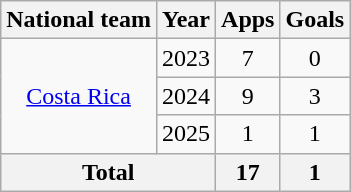<table class="wikitable" style="text-align:center">
<tr>
<th>National team</th>
<th>Year</th>
<th>Apps</th>
<th>Goals</th>
</tr>
<tr>
<td rowspan="3"><a href='#'>Costa Rica</a></td>
<td>2023</td>
<td>7</td>
<td>0</td>
</tr>
<tr>
<td>2024</td>
<td>9</td>
<td>3</td>
</tr>
<tr>
<td>2025</td>
<td>1</td>
<td>1</td>
</tr>
<tr>
<th colspan="2">Total</th>
<th>17</th>
<th>1</th>
</tr>
</table>
